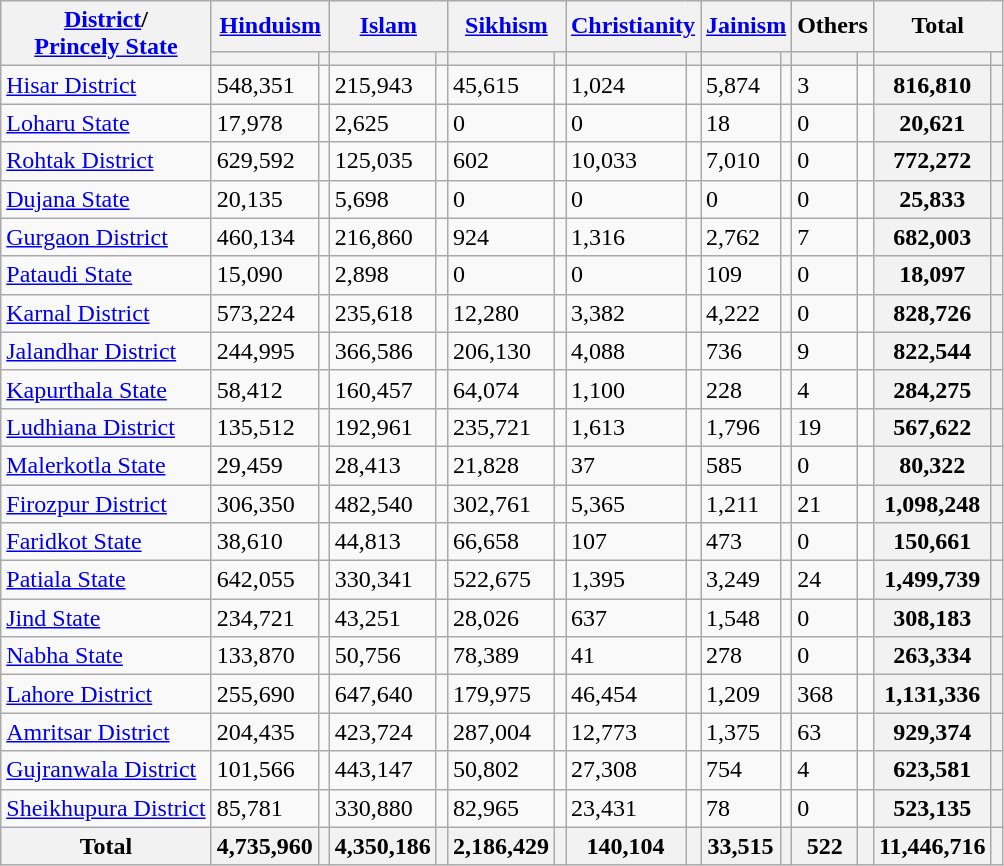<table class="wikitable sortable">
<tr>
<th rowspan="2"><a href='#'>District</a>/<br><a href='#'>Princely State</a></th>
<th colspan="2"><a href='#'>Hinduism</a> </th>
<th colspan="2"><a href='#'>Islam</a> </th>
<th colspan="2"><a href='#'>Sikhism</a> </th>
<th colspan="2"><a href='#'>Christianity</a> </th>
<th colspan="2"><a href='#'>Jainism</a> </th>
<th colspan="2">Others</th>
<th colspan="2">Total</th>
</tr>
<tr>
<th><a href='#'></a></th>
<th></th>
<th></th>
<th></th>
<th></th>
<th></th>
<th></th>
<th></th>
<th></th>
<th></th>
<th></th>
<th></th>
<th></th>
<th></th>
</tr>
<tr>
<td><a href='#'>Hisar District</a></td>
<td>548,351</td>
<td></td>
<td>215,943</td>
<td></td>
<td>45,615</td>
<td></td>
<td>1,024</td>
<td></td>
<td>5,874</td>
<td></td>
<td>3</td>
<td></td>
<th>816,810</th>
<th></th>
</tr>
<tr>
<td><a href='#'>Loharu State</a></td>
<td>17,978</td>
<td></td>
<td>2,625</td>
<td></td>
<td>0</td>
<td></td>
<td>0</td>
<td></td>
<td>18</td>
<td></td>
<td>0</td>
<td></td>
<th>20,621</th>
<th></th>
</tr>
<tr>
<td><a href='#'>Rohtak District</a></td>
<td>629,592</td>
<td></td>
<td>125,035</td>
<td></td>
<td>602</td>
<td></td>
<td>10,033</td>
<td></td>
<td>7,010</td>
<td></td>
<td>0</td>
<td></td>
<th>772,272</th>
<th></th>
</tr>
<tr>
<td><a href='#'>Dujana State</a></td>
<td>20,135</td>
<td></td>
<td>5,698</td>
<td></td>
<td>0</td>
<td></td>
<td>0</td>
<td></td>
<td>0</td>
<td></td>
<td>0</td>
<td></td>
<th>25,833</th>
<th></th>
</tr>
<tr>
<td><a href='#'>Gurgaon District</a></td>
<td>460,134</td>
<td></td>
<td>216,860</td>
<td></td>
<td>924</td>
<td></td>
<td>1,316</td>
<td></td>
<td>2,762</td>
<td></td>
<td>7</td>
<td></td>
<th>682,003</th>
<th></th>
</tr>
<tr>
<td><a href='#'>Pataudi State</a></td>
<td>15,090</td>
<td></td>
<td>2,898</td>
<td></td>
<td>0</td>
<td></td>
<td>0</td>
<td></td>
<td>109</td>
<td></td>
<td>0</td>
<td></td>
<th>18,097</th>
<th></th>
</tr>
<tr>
<td><a href='#'>Karnal District</a></td>
<td>573,224</td>
<td></td>
<td>235,618</td>
<td></td>
<td>12,280</td>
<td></td>
<td>3,382</td>
<td></td>
<td>4,222</td>
<td></td>
<td>0</td>
<td></td>
<th>828,726</th>
<th></th>
</tr>
<tr>
<td><a href='#'>Jalandhar District</a></td>
<td>244,995</td>
<td></td>
<td>366,586</td>
<td></td>
<td>206,130</td>
<td></td>
<td>4,088</td>
<td></td>
<td>736</td>
<td></td>
<td>9</td>
<td></td>
<th>822,544</th>
<th></th>
</tr>
<tr>
<td><a href='#'>Kapurthala State</a></td>
<td>58,412</td>
<td></td>
<td>160,457</td>
<td></td>
<td>64,074</td>
<td></td>
<td>1,100</td>
<td></td>
<td>228</td>
<td></td>
<td>4</td>
<td></td>
<th>284,275</th>
<th></th>
</tr>
<tr>
<td><a href='#'>Ludhiana District</a></td>
<td>135,512</td>
<td></td>
<td>192,961</td>
<td></td>
<td>235,721</td>
<td></td>
<td>1,613</td>
<td></td>
<td>1,796</td>
<td></td>
<td>19</td>
<td></td>
<th>567,622</th>
<th></th>
</tr>
<tr>
<td><a href='#'>Malerkotla State</a></td>
<td>29,459</td>
<td></td>
<td>28,413</td>
<td></td>
<td>21,828</td>
<td></td>
<td>37</td>
<td></td>
<td>585</td>
<td></td>
<td>0</td>
<td></td>
<th>80,322</th>
<th></th>
</tr>
<tr>
<td><a href='#'>Firozpur District</a></td>
<td>306,350</td>
<td></td>
<td>482,540</td>
<td></td>
<td>302,761</td>
<td></td>
<td>5,365</td>
<td></td>
<td>1,211</td>
<td></td>
<td>21</td>
<td></td>
<th>1,098,248</th>
<th></th>
</tr>
<tr>
<td><a href='#'>Faridkot State</a></td>
<td>38,610</td>
<td></td>
<td>44,813</td>
<td></td>
<td>66,658</td>
<td></td>
<td>107</td>
<td></td>
<td>473</td>
<td></td>
<td>0</td>
<td></td>
<th>150,661</th>
<th></th>
</tr>
<tr>
<td><a href='#'>Patiala State</a></td>
<td>642,055</td>
<td></td>
<td>330,341</td>
<td></td>
<td>522,675</td>
<td></td>
<td>1,395</td>
<td></td>
<td>3,249</td>
<td></td>
<td>24</td>
<td></td>
<th>1,499,739</th>
<th></th>
</tr>
<tr>
<td><a href='#'>Jind State</a></td>
<td>234,721</td>
<td></td>
<td>43,251</td>
<td></td>
<td>28,026</td>
<td></td>
<td>637</td>
<td></td>
<td>1,548</td>
<td></td>
<td>0</td>
<td></td>
<th>308,183</th>
<th></th>
</tr>
<tr>
<td><a href='#'>Nabha State</a></td>
<td>133,870</td>
<td></td>
<td>50,756</td>
<td></td>
<td>78,389</td>
<td></td>
<td>41</td>
<td></td>
<td>278</td>
<td></td>
<td>0</td>
<td></td>
<th>263,334</th>
<th></th>
</tr>
<tr>
<td><a href='#'>Lahore District</a></td>
<td>255,690</td>
<td></td>
<td>647,640</td>
<td></td>
<td>179,975</td>
<td></td>
<td>46,454</td>
<td></td>
<td>1,209</td>
<td></td>
<td>368</td>
<td></td>
<th>1,131,336</th>
<th></th>
</tr>
<tr>
<td><a href='#'>Amritsar District</a></td>
<td>204,435</td>
<td></td>
<td>423,724</td>
<td></td>
<td>287,004</td>
<td></td>
<td>12,773</td>
<td></td>
<td>1,375</td>
<td></td>
<td>63</td>
<td></td>
<th>929,374</th>
<th></th>
</tr>
<tr>
<td><a href='#'>Gujranwala District</a></td>
<td>101,566</td>
<td></td>
<td>443,147</td>
<td></td>
<td>50,802</td>
<td></td>
<td>27,308</td>
<td></td>
<td>754</td>
<td></td>
<td>4</td>
<td></td>
<th>623,581</th>
<th></th>
</tr>
<tr>
<td><a href='#'>Sheikhupura District</a></td>
<td>85,781</td>
<td></td>
<td>330,880</td>
<td></td>
<td>82,965</td>
<td></td>
<td>23,431</td>
<td></td>
<td>78</td>
<td></td>
<td>0</td>
<td></td>
<th>523,135</th>
<th></th>
</tr>
<tr>
<th>Total</th>
<th>4,735,960</th>
<th></th>
<th>4,350,186</th>
<th></th>
<th>2,186,429</th>
<th></th>
<th>140,104</th>
<th></th>
<th>33,515</th>
<th></th>
<th>522</th>
<th></th>
<th>11,446,716</th>
<th></th>
</tr>
</table>
